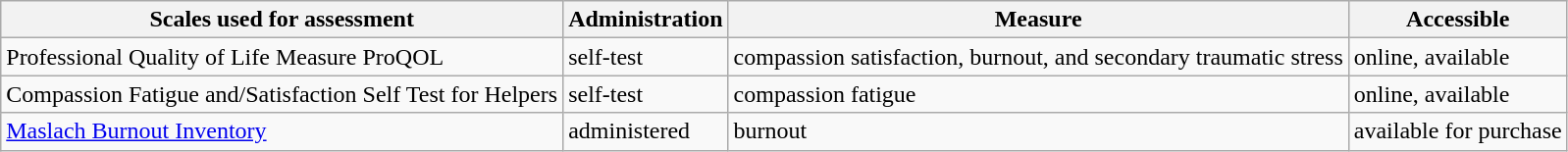<table class="wikitable">
<tr>
<th>Scales used for assessment</th>
<th>Administration</th>
<th>Measure</th>
<th>Accessible</th>
</tr>
<tr>
<td>Professional Quality of Life Measure ProQOL</td>
<td>self-test</td>
<td>compassion satisfaction, burnout, and secondary traumatic stress</td>
<td>online, available</td>
</tr>
<tr>
<td>Compassion Fatigue and/Satisfaction Self Test for Helpers</td>
<td>self-test</td>
<td>compassion fatigue</td>
<td>online, available</td>
</tr>
<tr>
<td><a href='#'>Maslach Burnout Inventory</a></td>
<td>administered</td>
<td>burnout</td>
<td>available for purchase</td>
</tr>
</table>
